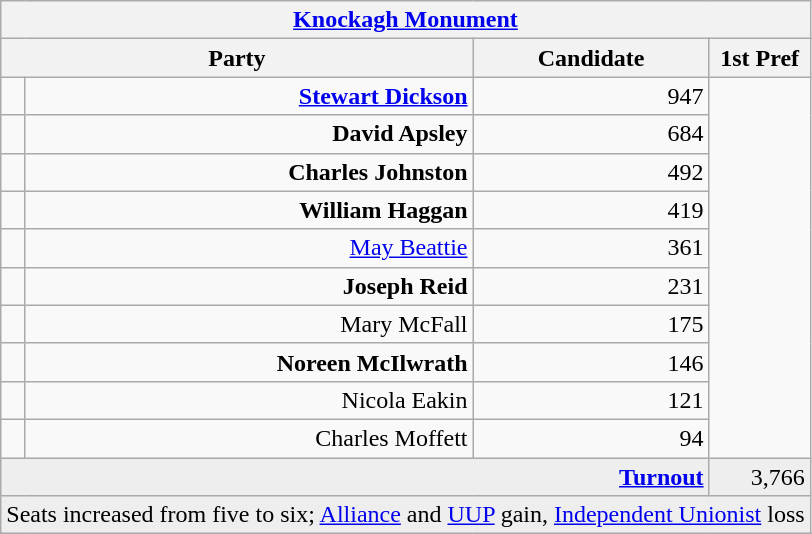<table class="wikitable">
<tr>
<th colspan="4" align="center"><a href='#'>Knockagh Monument</a></th>
</tr>
<tr>
<th colspan="2" align="center" width=200>Party</th>
<th width=150>Candidate</th>
<th width=60>1st Pref</th>
</tr>
<tr>
<td></td>
<td align="right"><strong><a href='#'>Stewart Dickson</a></strong></td>
<td align="right">947</td>
</tr>
<tr>
<td></td>
<td align="right"><strong>David Apsley</strong></td>
<td align="right">684</td>
</tr>
<tr>
<td></td>
<td align="right"><strong>Charles Johnston</strong></td>
<td align="right">492</td>
</tr>
<tr>
<td></td>
<td align="right"><strong>William Haggan</strong></td>
<td align="right">419</td>
</tr>
<tr>
<td></td>
<td align="right"><a href='#'>May Beattie</a></td>
<td align="right">361</td>
</tr>
<tr>
<td></td>
<td align="right"><strong>Joseph Reid</strong></td>
<td align="right">231</td>
</tr>
<tr>
<td></td>
<td align="right">Mary McFall</td>
<td align="right">175</td>
</tr>
<tr>
<td></td>
<td align="right"><strong>Noreen McIlwrath</strong></td>
<td align="right">146</td>
</tr>
<tr>
<td></td>
<td align="right">Nicola Eakin</td>
<td align="right">121</td>
</tr>
<tr>
<td></td>
<td align="right">Charles Moffett</td>
<td align="right">94</td>
</tr>
<tr bgcolor="EEEEEE">
<td colspan=3 align="right"><strong><a href='#'>Turnout</a></strong></td>
<td align="right">3,766</td>
</tr>
<tr bgcolor="EEEEEE">
<td colspan=4>Seats increased from five to six; <a href='#'>Alliance</a> and <a href='#'>UUP</a> gain, <a href='#'>Independent Unionist</a> loss</td>
</tr>
</table>
